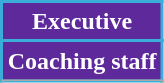<table class="wikitable">
<tr>
<th style="background:#5E299A; color:white; border:2px solid #3aadd9;" scope="col" colspan="2">Executive</th>
</tr>
<tr>
</tr>
<tr>
</tr>
<tr>
</tr>
<tr>
</tr>
<tr>
</tr>
<tr>
<th style="background:#5E299A; color:white; border:2px solid #3aadd9;" scope="col" colspan="2">Coaching staff</th>
</tr>
<tr>
</tr>
<tr>
</tr>
<tr>
</tr>
</table>
